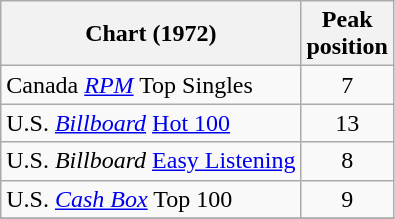<table class="wikitable sortable">
<tr>
<th>Chart (1972)</th>
<th>Peak<br>position</th>
</tr>
<tr>
<td>Canada <em><a href='#'>RPM</a></em> Top Singles</td>
<td style="text-align:center;">7</td>
</tr>
<tr>
<td>U.S. <em><a href='#'>Billboard</a></em> <a href='#'>Hot 100</a></td>
<td style="text-align:center;">13</td>
</tr>
<tr>
<td>U.S. <em>Billboard</em> <a href='#'>Easy Listening</a></td>
<td style="text-align:center;">8</td>
</tr>
<tr>
<td>U.S. <a href='#'><em>Cash Box</em></a> Top 100</td>
<td align="center">9</td>
</tr>
<tr>
</tr>
</table>
